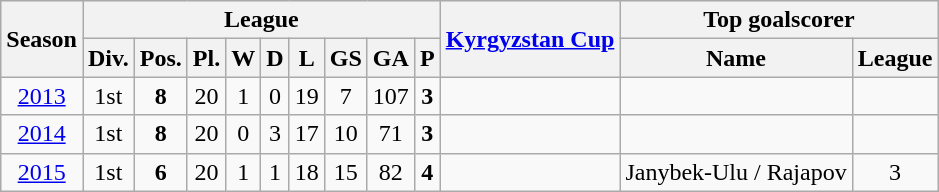<table class="wikitable">
<tr style="background:#efefef;">
<th rowspan="2">Season</th>
<th colspan="9">League</th>
<th rowspan="2"><a href='#'>Kyrgyzstan Cup</a></th>
<th colspan="2">Top goalscorer</th>
</tr>
<tr>
<th>Div.</th>
<th>Pos.</th>
<th>Pl.</th>
<th>W</th>
<th>D</th>
<th>L</th>
<th>GS</th>
<th>GA</th>
<th>P</th>
<th>Name</th>
<th>League</th>
</tr>
<tr>
<td align=center><a href='#'>2013</a></td>
<td align=center>1st</td>
<td align=center><strong>8</strong></td>
<td align=center>20</td>
<td align=center>1</td>
<td align=center>0</td>
<td align=center>19</td>
<td align=center>7</td>
<td align=center>107</td>
<td align=center><strong>3</strong></td>
<td align=center></td>
<td align=center></td>
<td align=center></td>
</tr>
<tr>
<td align=center><a href='#'>2014</a></td>
<td align=center>1st</td>
<td align=center><strong>8</strong></td>
<td align=center>20</td>
<td align=center>0</td>
<td align=center>3</td>
<td align=center>17</td>
<td align=center>10</td>
<td align=center>71</td>
<td align=center><strong>3</strong></td>
<td align=center></td>
<td align=center></td>
<td align=center></td>
</tr>
<tr>
<td align=center><a href='#'>2015</a></td>
<td align=center>1st</td>
<td align=center><strong>6</strong></td>
<td align=center>20</td>
<td align=center>1</td>
<td align=center>1</td>
<td align=center>18</td>
<td align=center>15</td>
<td align=center>82</td>
<td align=center><strong>4</strong></td>
<td align=center></td>
<td align=center>Janybek-Ulu / Rajapov</td>
<td align=center>3</td>
</tr>
</table>
